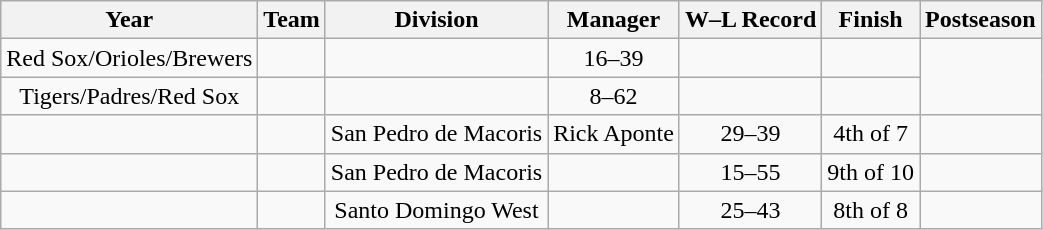<table class="wikitable" style="text-align:center;">
<tr>
<th>Year</th>
<th>Team</th>
<th>Division</th>
<th>Manager</th>
<th>W–L Record</th>
<th>Finish</th>
<th>Postseason</th>
</tr>
<tr>
<td>Red Sox/Orioles/Brewers</td>
<td></td>
<td></td>
<td>16–39</td>
<td></td>
<td></td>
</tr>
<tr>
<td>Tigers/Padres/Red Sox</td>
<td></td>
<td></td>
<td>8–62</td>
<td></td>
<td></td>
</tr>
<tr>
<td></td>
<td></td>
<td>San Pedro de Macoris</td>
<td>Rick Aponte</td>
<td>29–39</td>
<td>4th of 7</td>
<td></td>
</tr>
<tr>
<td></td>
<td></td>
<td>San Pedro de Macoris</td>
<td></td>
<td>15–55</td>
<td>9th of 10</td>
<td></td>
</tr>
<tr>
<td></td>
<td></td>
<td>Santo Domingo West</td>
<td></td>
<td>25–43</td>
<td>8th of 8</td>
<td></td>
</tr>
</table>
